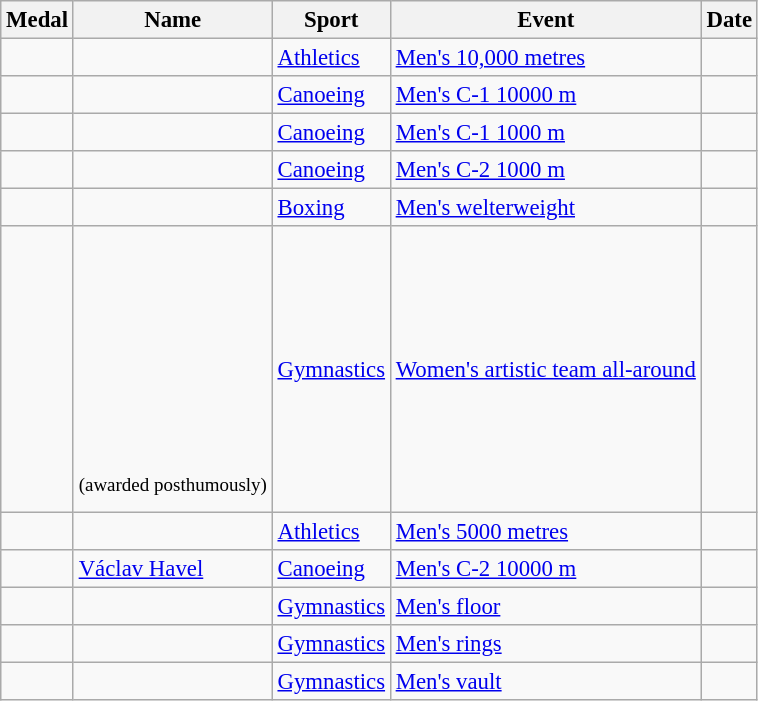<table class="wikitable sortable" style="font-size:95%">
<tr>
<th>Medal</th>
<th>Name</th>
<th>Sport</th>
<th>Event</th>
<th>Date</th>
</tr>
<tr>
<td></td>
<td></td>
<td><a href='#'>Athletics</a></td>
<td><a href='#'>Men's 10,000 metres</a></td>
<td></td>
</tr>
<tr>
<td></td>
<td></td>
<td><a href='#'>Canoeing</a></td>
<td><a href='#'>Men's C-1 10000 m</a></td>
<td></td>
</tr>
<tr>
<td></td>
<td></td>
<td><a href='#'>Canoeing</a></td>
<td><a href='#'>Men's C-1 1000 m</a></td>
<td></td>
</tr>
<tr>
<td></td>
<td><br></td>
<td><a href='#'>Canoeing</a></td>
<td><a href='#'>Men's C-2 1000 m</a></td>
<td></td>
</tr>
<tr>
<td></td>
<td></td>
<td><a href='#'>Boxing</a></td>
<td><a href='#'>Men's welterweight</a></td>
<td></td>
</tr>
<tr>
<td></td>
<td><br><br><br><br><br><br><br><br><br><sup>(awarded posthumously)</sup></td>
<td><a href='#'>Gymnastics</a></td>
<td><a href='#'>Women's artistic team all-around</a></td>
<td></td>
</tr>
<tr>
<td></td>
<td></td>
<td><a href='#'>Athletics</a></td>
<td><a href='#'>Men's 5000 metres</a></td>
<td></td>
</tr>
<tr>
<td></td>
<td><a href='#'>Václav Havel</a><br></td>
<td><a href='#'>Canoeing</a></td>
<td><a href='#'>Men's C-2 10000 m</a></td>
<td></td>
</tr>
<tr>
<td></td>
<td></td>
<td><a href='#'>Gymnastics</a></td>
<td><a href='#'>Men's floor</a></td>
<td></td>
</tr>
<tr>
<td></td>
<td></td>
<td><a href='#'>Gymnastics</a></td>
<td><a href='#'>Men's rings</a></td>
<td></td>
</tr>
<tr>
<td></td>
<td></td>
<td><a href='#'>Gymnastics</a></td>
<td><a href='#'>Men's vault</a></td>
<td></td>
</tr>
</table>
